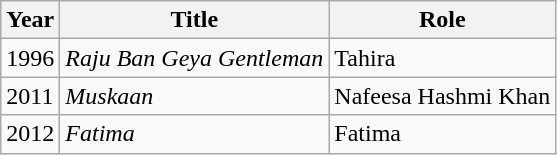<table class="wikitable sortable plainrowheaders">
<tr style="text-align:center;">
<th scope="col">Year</th>
<th scope="col">Title</th>
<th scope="col">Role</th>
</tr>
<tr>
<td>1996</td>
<td><em>Raju Ban Geya Gentleman</em></td>
<td>Tahira</td>
</tr>
<tr>
<td>2011</td>
<td><em>Muskaan</em></td>
<td>Nafeesa Hashmi Khan</td>
</tr>
<tr>
<td>2012</td>
<td><em>Fatima</em></td>
<td>Fatima</td>
</tr>
</table>
